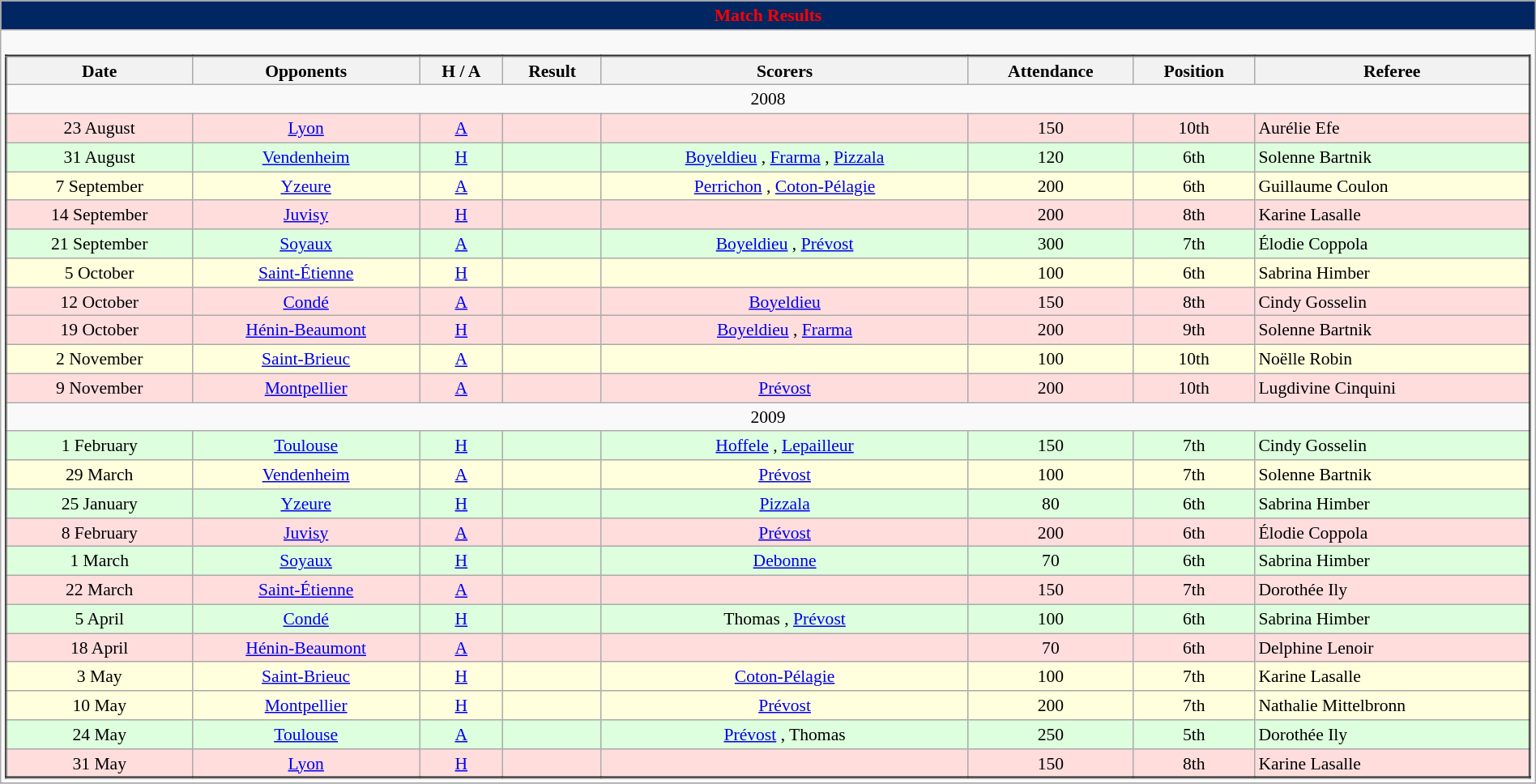<table class="wikitable collapsible collapsed" style="font-size: 90%; margin:0px;" width="100%">
<tr>
<th colspan="6" style="color:red; background:#022662;">Match Results</th>
</tr>
<tr>
<td><br><table width=100% border="2" cellpadding="4" style="border-collapse:collapse; text-align:center;">
<tr style="background:#f0f6ff;">
<th><strong>Date</strong></th>
<th><strong>Opponents</strong></th>
<th><strong>H / A</strong></th>
<th><strong>Result</strong></th>
<th><strong>Scorers</strong></th>
<th><strong>Attendance</strong></th>
<th><strong>Position</strong></th>
<th><strong>Referee</strong></th>
</tr>
<tr>
<td colspan=9>2008</td>
</tr>
<tr bgcolor="#ffdddd">
<td>23 August</td>
<td><a href='#'>Lyon</a></td>
<td><a href='#'>A</a></td>
<td></td>
<td></td>
<td>150</td>
<td> 10th</td>
<td align="left"> Aurélie Efe</td>
</tr>
<tr bgcolor="#ddffdd">
<td>31 August</td>
<td><a href='#'>Vendenheim</a></td>
<td><a href='#'>H</a></td>
<td></td>
<td><a href='#'>Boyeldieu</a> , <a href='#'>Frarma</a> , <a href='#'>Pizzala</a> </td>
<td>120</td>
<td> 6th</td>
<td align="left"> Solenne Bartnik</td>
</tr>
<tr bgcolor="#ffffdd">
<td>7 September</td>
<td><a href='#'>Yzeure</a></td>
<td><a href='#'>A</a></td>
<td></td>
<td><a href='#'>Perrichon</a> , <a href='#'>Coton-Pélagie</a> </td>
<td>200</td>
<td> 6th</td>
<td align="left"> Guillaume Coulon</td>
</tr>
<tr bgcolor="#ffdddd">
<td>14 September</td>
<td><a href='#'>Juvisy</a></td>
<td><a href='#'>H</a></td>
<td></td>
<td></td>
<td>200</td>
<td> 8th</td>
<td align="left"> Karine Lasalle</td>
</tr>
<tr bgcolor="#ddffdd">
<td>21 September</td>
<td><a href='#'>Soyaux</a></td>
<td><a href='#'>A</a></td>
<td></td>
<td><a href='#'>Boyeldieu</a> , <a href='#'>Prévost</a> </td>
<td>300</td>
<td> 7th</td>
<td align="left"> Élodie Coppola</td>
</tr>
<tr bgcolor="#ffffdd">
<td>5 October</td>
<td><a href='#'>Saint-Étienne</a></td>
<td><a href='#'>H</a></td>
<td></td>
<td></td>
<td>100</td>
<td> 6th</td>
<td align="left"> Sabrina Himber</td>
</tr>
<tr bgcolor="#ffdddd">
<td>12 October</td>
<td><a href='#'>Condé</a></td>
<td><a href='#'>A</a></td>
<td></td>
<td><a href='#'>Boyeldieu</a> </td>
<td>150</td>
<td> 8th</td>
<td align="left"> Cindy Gosselin</td>
</tr>
<tr bgcolor="#ffdddd">
<td>19 October</td>
<td><a href='#'>Hénin-Beaumont</a></td>
<td><a href='#'>H</a></td>
<td></td>
<td><a href='#'>Boyeldieu</a> , <a href='#'>Frarma</a> </td>
<td>200</td>
<td> 9th</td>
<td align="left"> Solenne Bartnik</td>
</tr>
<tr bgcolor="#ffffdd">
<td>2 November</td>
<td><a href='#'>Saint-Brieuc</a></td>
<td><a href='#'>A</a></td>
<td></td>
<td></td>
<td>100</td>
<td> 10th</td>
<td align="left"> Noëlle Robin</td>
</tr>
<tr bgcolor="#ffdddd">
<td>9 November</td>
<td><a href='#'>Montpellier</a></td>
<td><a href='#'>A</a></td>
<td></td>
<td><a href='#'>Prévost</a> </td>
<td>200</td>
<td> 10th</td>
<td align="left"> Lugdivine Cinquini</td>
</tr>
<tr>
<td colspan=9>2009</td>
</tr>
<tr bgcolor="#ddffdd">
<td>1 February</td>
<td><a href='#'>Toulouse</a></td>
<td><a href='#'>H</a></td>
<td></td>
<td><a href='#'>Hoffele</a> , <a href='#'>Lepailleur</a> </td>
<td>150</td>
<td> 7th</td>
<td align="left"> Cindy Gosselin</td>
</tr>
<tr bgcolor="#ffffdd">
<td>29 March</td>
<td><a href='#'>Vendenheim</a></td>
<td><a href='#'>A</a></td>
<td></td>
<td><a href='#'>Prévost</a> </td>
<td>100</td>
<td> 7th</td>
<td align="left"> Solenne Bartnik</td>
</tr>
<tr bgcolor="#ddffdd">
<td>25 January</td>
<td><a href='#'>Yzeure</a></td>
<td><a href='#'>H</a></td>
<td></td>
<td><a href='#'>Pizzala</a> </td>
<td>80</td>
<td> 6th</td>
<td align="left"> Sabrina Himber</td>
</tr>
<tr bgcolor="#ffdddd">
<td>8 February</td>
<td><a href='#'>Juvisy</a></td>
<td><a href='#'>A</a></td>
<td></td>
<td><a href='#'>Prévost</a> </td>
<td>200</td>
<td> 6th</td>
<td align="left"> Élodie Coppola</td>
</tr>
<tr bgcolor="#ddffdd">
<td>1 March</td>
<td><a href='#'>Soyaux</a></td>
<td><a href='#'>H</a></td>
<td></td>
<td><a href='#'>Debonne</a> </td>
<td>70</td>
<td> 6th</td>
<td align="left"> Sabrina Himber</td>
</tr>
<tr bgcolor="#ffdddd">
<td>22 March</td>
<td><a href='#'>Saint-Étienne</a></td>
<td><a href='#'>A</a></td>
<td></td>
<td></td>
<td>150</td>
<td> 7th</td>
<td align="left"> Dorothée Ily</td>
</tr>
<tr bgcolor="#ddffdd">
<td>5 April</td>
<td><a href='#'>Condé</a></td>
<td><a href='#'>H</a></td>
<td></td>
<td>Thomas , <a href='#'>Prévost</a> </td>
<td>100</td>
<td> 6th</td>
<td align="left"> Sabrina Himber</td>
</tr>
<tr bgcolor="#ffdddd">
<td>18 April</td>
<td><a href='#'>Hénin-Beaumont</a></td>
<td><a href='#'>A</a></td>
<td></td>
<td></td>
<td>70</td>
<td> 6th</td>
<td align="left"> Delphine Lenoir</td>
</tr>
<tr bgcolor="#ffffdd">
<td>3 May</td>
<td><a href='#'>Saint-Brieuc</a></td>
<td><a href='#'>H</a></td>
<td></td>
<td><a href='#'>Coton-Pélagie</a> </td>
<td>100</td>
<td> 7th</td>
<td align="left"> Karine Lasalle</td>
</tr>
<tr bgcolor="#ffffdd">
<td>10 May</td>
<td><a href='#'>Montpellier</a></td>
<td><a href='#'>H</a></td>
<td></td>
<td><a href='#'>Prévost</a> </td>
<td>200</td>
<td> 7th</td>
<td align="left"> Nathalie Mittelbronn</td>
</tr>
<tr bgcolor="#ddffdd">
<td>24 May</td>
<td><a href='#'>Toulouse</a></td>
<td><a href='#'>A</a></td>
<td></td>
<td><a href='#'>Prévost</a> , Thomas </td>
<td>250</td>
<td> 5th</td>
<td align="left"> Dorothée Ily</td>
</tr>
<tr bgcolor="#ffdddd">
<td>31 May</td>
<td><a href='#'>Lyon</a></td>
<td><a href='#'>H</a></td>
<td></td>
<td></td>
<td>150</td>
<td> 8th</td>
<td align="left"> Karine Lasalle</td>
</tr>
</table>
</td>
</tr>
<tr>
</tr>
</table>
